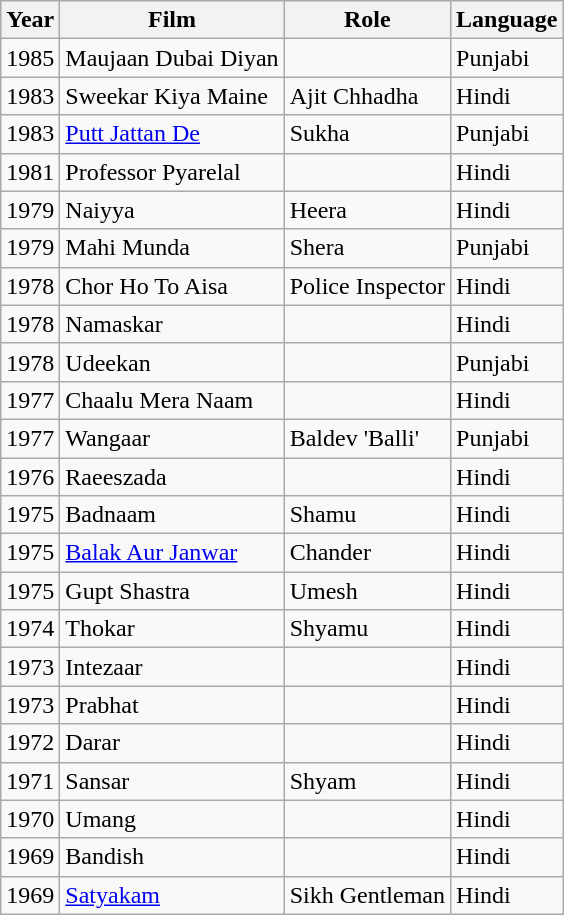<table class="wikitable" style="align:centre;">
<tr>
<th>Year</th>
<th>Film</th>
<th>Role</th>
<th>Language</th>
</tr>
<tr>
<td>1985</td>
<td>Maujaan Dubai Diyan</td>
<td></td>
<td>Punjabi</td>
</tr>
<tr>
<td>1983</td>
<td>Sweekar Kiya Maine</td>
<td>Ajit Chhadha</td>
<td>Hindi</td>
</tr>
<tr>
<td>1983</td>
<td><a href='#'>Putt Jattan De</a></td>
<td>Sukha</td>
<td>Punjabi</td>
</tr>
<tr>
<td>1981</td>
<td>Professor Pyarelal</td>
<td></td>
<td>Hindi</td>
</tr>
<tr>
<td>1979</td>
<td>Naiyya</td>
<td>Heera</td>
<td>Hindi</td>
</tr>
<tr>
<td>1979</td>
<td>Mahi Munda</td>
<td>Shera</td>
<td>Punjabi</td>
</tr>
<tr>
<td>1978</td>
<td>Chor Ho To Aisa</td>
<td>Police Inspector</td>
<td>Hindi</td>
</tr>
<tr>
<td>1978</td>
<td>Namaskar</td>
<td></td>
<td>Hindi</td>
</tr>
<tr>
<td>1978</td>
<td>Udeekan</td>
<td></td>
<td>Punjabi</td>
</tr>
<tr>
<td>1977</td>
<td>Chaalu Mera Naam</td>
<td></td>
<td>Hindi</td>
</tr>
<tr>
<td>1977</td>
<td>Wangaar</td>
<td>Baldev 'Balli'</td>
<td>Punjabi</td>
</tr>
<tr>
<td>1976</td>
<td>Raeeszada</td>
<td></td>
<td>Hindi</td>
</tr>
<tr>
<td>1975</td>
<td>Badnaam</td>
<td>Shamu</td>
<td>Hindi</td>
</tr>
<tr>
<td>1975</td>
<td><a href='#'>Balak Aur Janwar</a></td>
<td>Chander</td>
<td>Hindi</td>
</tr>
<tr>
<td>1975</td>
<td>Gupt Shastra</td>
<td>Umesh</td>
<td>Hindi</td>
</tr>
<tr>
<td>1974</td>
<td>Thokar</td>
<td>Shyamu</td>
<td>Hindi</td>
</tr>
<tr>
<td>1973</td>
<td>Intezaar</td>
<td></td>
<td>Hindi</td>
</tr>
<tr>
<td>1973</td>
<td>Prabhat</td>
<td></td>
<td>Hindi</td>
</tr>
<tr>
<td>1972</td>
<td>Darar</td>
<td></td>
<td>Hindi</td>
</tr>
<tr>
<td>1971</td>
<td>Sansar</td>
<td>Shyam</td>
<td>Hindi</td>
</tr>
<tr>
<td>1970</td>
<td>Umang</td>
<td></td>
<td>Hindi</td>
</tr>
<tr>
<td>1969</td>
<td>Bandish</td>
<td></td>
<td>Hindi</td>
</tr>
<tr>
<td>1969</td>
<td><a href='#'>Satyakam</a></td>
<td>Sikh Gentleman</td>
<td>Hindi</td>
</tr>
</table>
